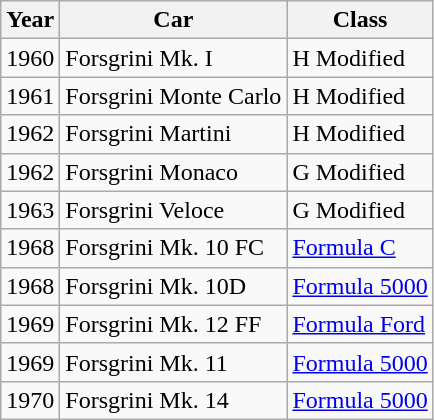<table class="wikitable">
<tr>
<th>Year</th>
<th>Car</th>
<th>Class</th>
</tr>
<tr>
<td>1960</td>
<td>Forsgrini Mk. I</td>
<td>H Modified</td>
</tr>
<tr>
<td>1961</td>
<td>Forsgrini Monte Carlo</td>
<td>H Modified</td>
</tr>
<tr>
<td>1962</td>
<td>Forsgrini Martini</td>
<td>H Modified</td>
</tr>
<tr>
<td>1962</td>
<td>Forsgrini Monaco</td>
<td>G Modified</td>
</tr>
<tr>
<td>1963</td>
<td>Forsgrini Veloce</td>
<td>G Modified</td>
</tr>
<tr>
<td>1968</td>
<td>Forsgrini Mk. 10 FC</td>
<td><a href='#'>Formula C</a></td>
</tr>
<tr>
<td>1968</td>
<td>Forsgrini Mk. 10D</td>
<td><a href='#'>Formula 5000</a></td>
</tr>
<tr>
<td>1969</td>
<td>Forsgrini Mk. 12 FF</td>
<td><a href='#'>Formula Ford</a></td>
</tr>
<tr>
<td>1969</td>
<td>Forsgrini Mk. 11</td>
<td><a href='#'>Formula 5000</a></td>
</tr>
<tr>
<td>1970</td>
<td>Forsgrini Mk. 14</td>
<td><a href='#'>Formula 5000</a></td>
</tr>
</table>
